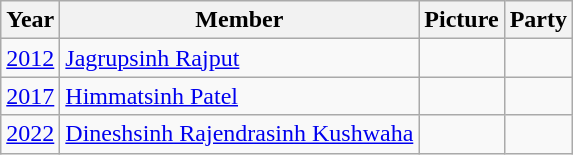<table class="wikitable sortable">
<tr>
<th>Year</th>
<th>Member</th>
<th>Picture</th>
<th colspan="2">Party</th>
</tr>
<tr>
<td><a href='#'>2012</a></td>
<td><a href='#'>Jagrupsinh Rajput</a></td>
<td></td>
<td></td>
</tr>
<tr>
<td><a href='#'>2017</a></td>
<td><a href='#'>Himmatsinh Patel</a></td>
<td></td>
<td></td>
</tr>
<tr>
<td><a href='#'>2022</a></td>
<td><a href='#'>Dineshsinh Rajendrasinh Kushwaha</a></td>
<td></td>
<td></td>
</tr>
</table>
